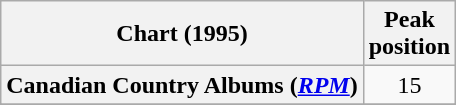<table class="wikitable sortable plainrowheaders" style="text-align:center">
<tr>
<th scope="col">Chart (1995)</th>
<th scope="col">Peak<br>position</th>
</tr>
<tr>
<th scope="row">Canadian Country Albums (<em><a href='#'>RPM</a></em>)</th>
<td>15</td>
</tr>
<tr>
</tr>
<tr>
</tr>
</table>
